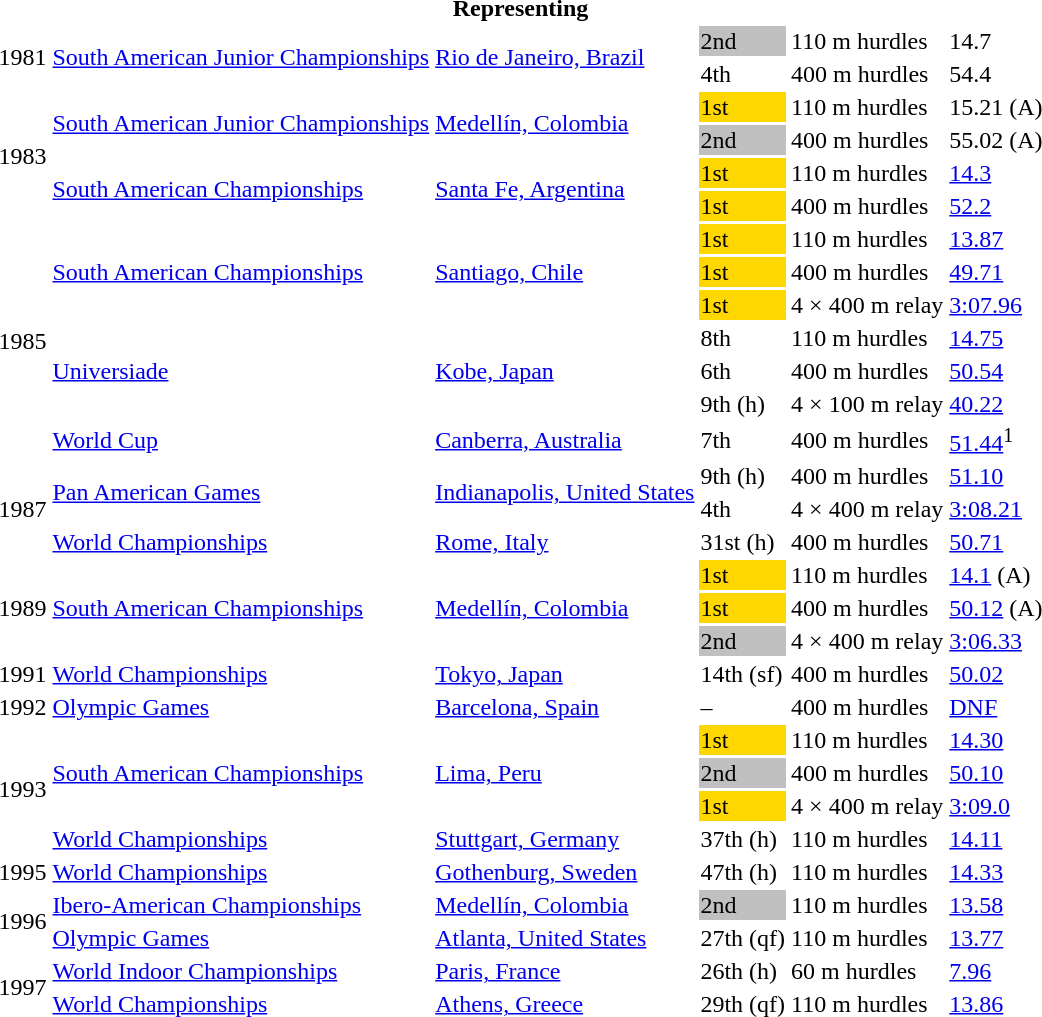<table>
<tr>
<th colspan="6">Representing </th>
</tr>
<tr>
<td rowspan=2>1981</td>
<td rowspan=2><a href='#'>South American Junior Championships</a></td>
<td rowspan=2><a href='#'>Rio de Janeiro, Brazil</a></td>
<td bgcolor=silver>2nd</td>
<td>110 m hurdles</td>
<td>14.7</td>
</tr>
<tr>
<td>4th</td>
<td>400 m hurdles</td>
<td>54.4</td>
</tr>
<tr>
<td rowspan=4>1983</td>
<td rowspan=2><a href='#'>South American Junior Championships</a></td>
<td rowspan=2><a href='#'>Medellín, Colombia</a></td>
<td bgcolor=gold>1st</td>
<td>110 m hurdles</td>
<td>15.21 (A)</td>
</tr>
<tr>
<td bgcolor=silver>2nd</td>
<td>400 m hurdles</td>
<td>55.02 (A)</td>
</tr>
<tr>
<td rowspan=2><a href='#'>South American Championships</a></td>
<td rowspan=2><a href='#'>Santa Fe, Argentina</a></td>
<td bgcolor=gold>1st</td>
<td>110 m hurdles</td>
<td><a href='#'>14.3</a></td>
</tr>
<tr>
<td bgcolor=gold>1st</td>
<td>400 m hurdles</td>
<td><a href='#'>52.2</a></td>
</tr>
<tr>
<td rowspan=7>1985</td>
<td rowspan=3><a href='#'>South American Championships</a></td>
<td rowspan=3><a href='#'>Santiago, Chile</a></td>
<td bgcolor=gold>1st</td>
<td>110 m hurdles</td>
<td><a href='#'>13.87</a></td>
</tr>
<tr>
<td bgcolor=gold>1st</td>
<td>400 m hurdles</td>
<td><a href='#'>49.71</a></td>
</tr>
<tr>
<td bgcolor=gold>1st</td>
<td>4 × 400 m relay</td>
<td><a href='#'>3:07.96</a></td>
</tr>
<tr>
<td rowspan=3><a href='#'>Universiade</a></td>
<td rowspan=3><a href='#'>Kobe, Japan</a></td>
<td>8th</td>
<td>110 m hurdles</td>
<td><a href='#'>14.75</a></td>
</tr>
<tr>
<td>6th</td>
<td>400 m hurdles</td>
<td><a href='#'>50.54</a></td>
</tr>
<tr>
<td>9th (h)</td>
<td>4 × 100 m relay</td>
<td><a href='#'>40.22</a></td>
</tr>
<tr>
<td><a href='#'>World Cup</a></td>
<td><a href='#'>Canberra, Australia</a></td>
<td>7th</td>
<td>400 m hurdles</td>
<td><a href='#'>51.44</a><sup>1</sup></td>
</tr>
<tr>
<td rowspan=3>1987</td>
<td rowspan=2><a href='#'>Pan American Games</a></td>
<td rowspan=2><a href='#'>Indianapolis, United States</a></td>
<td>9th (h)</td>
<td>400 m hurdles</td>
<td><a href='#'>51.10</a></td>
</tr>
<tr>
<td>4th</td>
<td>4 × 400 m relay</td>
<td><a href='#'>3:08.21</a></td>
</tr>
<tr>
<td><a href='#'>World Championships</a></td>
<td><a href='#'>Rome, Italy</a></td>
<td>31st (h)</td>
<td>400 m hurdles</td>
<td><a href='#'>50.71</a></td>
</tr>
<tr>
<td rowspan=3>1989</td>
<td rowspan=3><a href='#'>South American Championships</a></td>
<td rowspan=3><a href='#'>Medellín, Colombia</a></td>
<td bgcolor=gold>1st</td>
<td>110 m hurdles</td>
<td><a href='#'>14.1</a> (A)</td>
</tr>
<tr>
<td bgcolor=gold>1st</td>
<td>400 m hurdles</td>
<td><a href='#'>50.12</a> (A)</td>
</tr>
<tr>
<td bgcolor=silver>2nd</td>
<td>4 × 400 m relay</td>
<td><a href='#'>3:06.33</a></td>
</tr>
<tr>
<td>1991</td>
<td><a href='#'>World Championships</a></td>
<td><a href='#'>Tokyo, Japan</a></td>
<td>14th (sf)</td>
<td>400 m hurdles</td>
<td><a href='#'>50.02</a></td>
</tr>
<tr>
<td>1992</td>
<td><a href='#'>Olympic Games</a></td>
<td><a href='#'>Barcelona, Spain</a></td>
<td>–</td>
<td>400 m hurdles</td>
<td><a href='#'>DNF</a></td>
</tr>
<tr>
<td rowspan=4>1993</td>
<td rowspan=3><a href='#'>South American Championships</a></td>
<td rowspan=3><a href='#'>Lima, Peru</a></td>
<td bgcolor=gold>1st</td>
<td>110 m hurdles</td>
<td><a href='#'>14.30</a></td>
</tr>
<tr>
<td bgcolor=silver>2nd</td>
<td>400 m hurdles</td>
<td><a href='#'>50.10</a></td>
</tr>
<tr>
<td bgcolor=gold>1st</td>
<td>4 × 400 m relay</td>
<td><a href='#'>3:09.0</a></td>
</tr>
<tr>
<td><a href='#'>World Championships</a></td>
<td><a href='#'>Stuttgart, Germany</a></td>
<td>37th (h)</td>
<td>110 m hurdles</td>
<td><a href='#'>14.11</a></td>
</tr>
<tr>
<td>1995</td>
<td><a href='#'>World Championships</a></td>
<td><a href='#'>Gothenburg, Sweden</a></td>
<td>47th (h)</td>
<td>110 m hurdles</td>
<td><a href='#'>14.33</a></td>
</tr>
<tr>
<td rowspan=2>1996</td>
<td><a href='#'>Ibero-American Championships</a></td>
<td><a href='#'>Medellín, Colombia</a></td>
<td bgcolor=silver>2nd</td>
<td>110 m hurdles</td>
<td><a href='#'>13.58</a></td>
</tr>
<tr>
<td><a href='#'>Olympic Games</a></td>
<td><a href='#'>Atlanta, United States</a></td>
<td>27th (qf)</td>
<td>110 m hurdles</td>
<td><a href='#'>13.77</a></td>
</tr>
<tr>
<td rowspan=2>1997</td>
<td><a href='#'>World Indoor Championships</a></td>
<td><a href='#'>Paris, France</a></td>
<td>26th (h)</td>
<td>60 m hurdles</td>
<td><a href='#'>7.96</a></td>
</tr>
<tr>
<td><a href='#'>World Championships</a></td>
<td><a href='#'>Athens, Greece</a></td>
<td>29th (qf)</td>
<td>110 m hurdles</td>
<td><a href='#'>13.86</a></td>
</tr>
</table>
